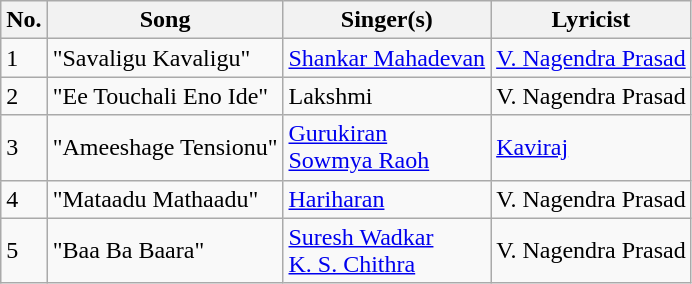<table class="wikitable">
<tr>
<th>No.</th>
<th>Song</th>
<th>Singer(s)</th>
<th>Lyricist</th>
</tr>
<tr>
<td>1</td>
<td>"Savaligu Kavaligu"</td>
<td><a href='#'>Shankar Mahadevan</a></td>
<td><a href='#'>V. Nagendra Prasad</a></td>
</tr>
<tr>
<td>2</td>
<td>"Ee Touchali Eno Ide"</td>
<td>Lakshmi</td>
<td>V. Nagendra Prasad</td>
</tr>
<tr>
<td>3</td>
<td>"Ameeshage Tensionu"</td>
<td><a href='#'>Gurukiran</a><br><a href='#'>Sowmya Raoh</a></td>
<td><a href='#'>Kaviraj</a></td>
</tr>
<tr>
<td>4</td>
<td>"Mataadu Mathaadu"</td>
<td><a href='#'>Hariharan</a></td>
<td>V. Nagendra Prasad</td>
</tr>
<tr>
<td>5</td>
<td>"Baa Ba Baara"</td>
<td><a href='#'>Suresh Wadkar</a><br><a href='#'>K. S. Chithra</a></td>
<td>V. Nagendra Prasad</td>
</tr>
</table>
